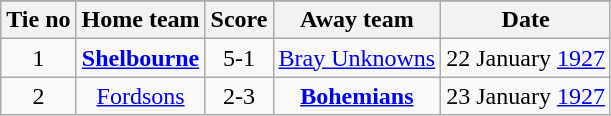<table class="wikitable" style="text-align: center">
<tr>
</tr>
<tr>
<th>Tie no</th>
<th>Home team</th>
<th>Score</th>
<th>Away team</th>
<th>Date</th>
</tr>
<tr>
<td>1</td>
<td><strong><a href='#'>Shelbourne</a></strong></td>
<td>5-1</td>
<td><a href='#'>Bray Unknowns</a></td>
<td>22 January <a href='#'>1927</a></td>
</tr>
<tr>
<td>2</td>
<td><a href='#'>Fordsons</a></td>
<td>2-3</td>
<td><strong><a href='#'>Bohemians</a></strong></td>
<td>23 January <a href='#'>1927</a></td>
</tr>
</table>
